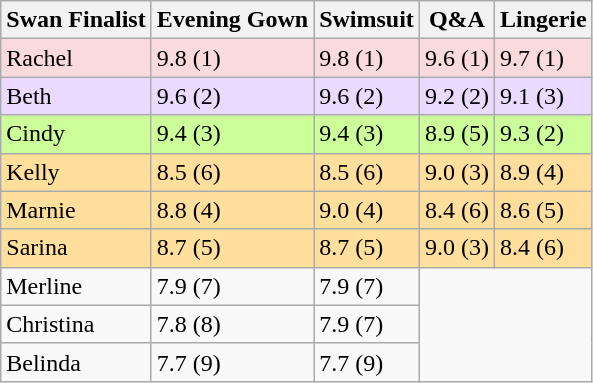<table class="wikitable sortable collapsible">
<tr>
<th>Swan Finalist</th>
<th>Evening Gown</th>
<th>Swimsuit</th>
<th>Q&A</th>
<th>Lingerie</th>
</tr>
<tr>
<td style="background-color:#FADADD;">Rachel</td>
<td style="background-color:#FADADD;">9.8 (1)</td>
<td style="background-color:#FADADD;">9.8 (1)</td>
<td style="background-color:#FADADD;">9.6 (1)</td>
<td style="background-color:#FADADD;">9.7 (1)</td>
</tr>
<tr>
<td style="background-color:#eadafd;">Beth</td>
<td style="background-color:#eadafd;">9.6 (2)</td>
<td style="background-color:#eadafd;">9.6 (2)</td>
<td style="background-color:#eadafd;">9.2 (2)</td>
<td style="background-color:#eadafd;">9.1 (3)</td>
</tr>
<tr>
<td style="background-color:#ccff99;">Cindy</td>
<td style="background-color:#ccff99;">9.4 (3)</td>
<td style="background-color:#ccff99;">9.4 (3)</td>
<td style="background-color:#ccff99;">8.9 (5)</td>
<td style="background-color:#ccff99;">9.3 (2)</td>
</tr>
<tr>
<td style="background-color:#ffdf9b;">Kelly</td>
<td style="background-color:#ffdf9b;">8.5 (6)</td>
<td style="background-color:#ffdf9b;">8.5 (6)</td>
<td style="background-color:#ffdf9b;">9.0 (3)</td>
<td style="background-color:#ffdf9b;">8.9 (4)</td>
</tr>
<tr>
<td style="background-color:#ffdf9b;">Marnie</td>
<td style="background-color:#ffdf9b;">8.8 (4)</td>
<td style="background-color:#ffdf9b;">9.0 (4)</td>
<td style="background-color:#ffdf9b;">8.4 (6)</td>
<td style="background-color:#ffdf9b;">8.6 (5)</td>
</tr>
<tr>
<td style="background-color:#ffdf9b;">Sarina</td>
<td style="background-color:#ffdf9b;">8.7 (5)</td>
<td style="background-color:#ffdf9b;">8.7 (5)</td>
<td style="background-color:#ffdf9b;">9.0 (3)</td>
<td style="background-color:#ffdf9b;">8.4 (6)</td>
</tr>
<tr>
<td>Merline</td>
<td>7.9 (7)</td>
<td>7.9 (7)</td>
</tr>
<tr>
<td>Christina</td>
<td>7.8 (8)</td>
<td>7.9 (7)</td>
</tr>
<tr>
<td>Belinda</td>
<td>7.7 (9)</td>
<td>7.7 (9)</td>
</tr>
</table>
